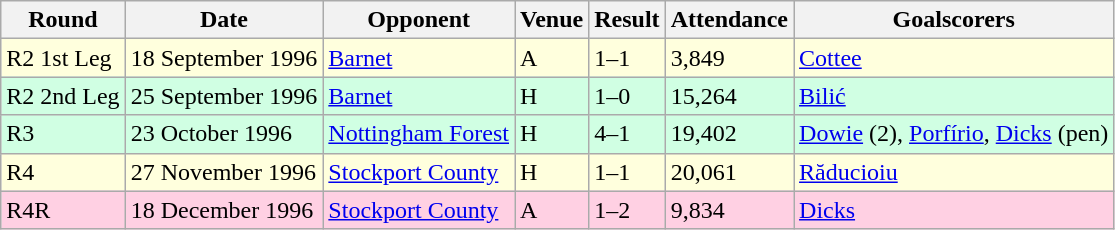<table class="wikitable">
<tr>
<th>Round</th>
<th>Date</th>
<th>Opponent</th>
<th>Venue</th>
<th>Result</th>
<th>Attendance</th>
<th>Goalscorers</th>
</tr>
<tr style="background-color: #ffffdd;">
<td>R2 1st Leg</td>
<td>18 September 1996</td>
<td><a href='#'>Barnet</a></td>
<td>A</td>
<td>1–1</td>
<td>3,849</td>
<td><a href='#'>Cottee</a></td>
</tr>
<tr style="background-color: #d0ffe3;">
<td>R2 2nd Leg</td>
<td>25 September 1996</td>
<td><a href='#'>Barnet</a></td>
<td>H</td>
<td>1–0</td>
<td>15,264</td>
<td><a href='#'>Bilić</a></td>
</tr>
<tr style="background-color: #d0ffe3;">
<td>R3</td>
<td>23 October 1996</td>
<td><a href='#'>Nottingham Forest</a></td>
<td>H</td>
<td>4–1</td>
<td>19,402</td>
<td><a href='#'>Dowie</a> (2), <a href='#'>Porfírio</a>, <a href='#'>Dicks</a> (pen)</td>
</tr>
<tr style="background-color: #ffffdd;">
<td>R4</td>
<td>27 November 1996</td>
<td><a href='#'>Stockport County</a></td>
<td>H</td>
<td>1–1</td>
<td>20,061</td>
<td><a href='#'>Răducioiu</a></td>
</tr>
<tr style="background-color: #ffd0e3;">
<td>R4R</td>
<td>18 December 1996</td>
<td><a href='#'>Stockport County</a></td>
<td>A</td>
<td>1–2</td>
<td>9,834</td>
<td><a href='#'>Dicks</a></td>
</tr>
</table>
